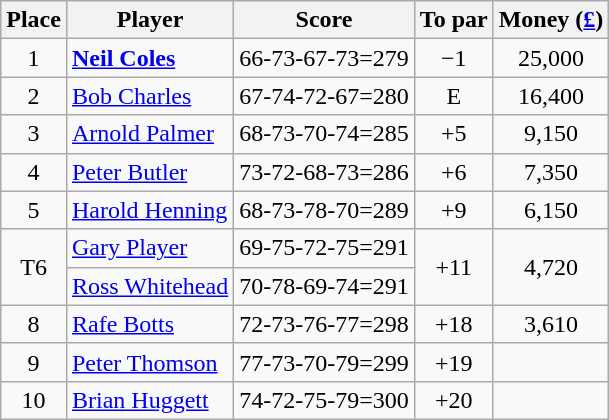<table class="wikitable">
<tr>
<th>Place</th>
<th>Player</th>
<th>Score</th>
<th>To par</th>
<th>Money (<a href='#'>£</a>)</th>
</tr>
<tr>
<td align=center>1</td>
<td> <strong><a href='#'>Neil Coles</a></strong></td>
<td>66-73-67-73=279</td>
<td align=center>−1</td>
<td align=center>25,000</td>
</tr>
<tr>
<td align=center>2</td>
<td> <a href='#'>Bob Charles</a></td>
<td>67-74-72-67=280</td>
<td align=center>E</td>
<td align=center>16,400</td>
</tr>
<tr>
<td align=center>3</td>
<td> <a href='#'>Arnold Palmer</a></td>
<td>68-73-70-74=285</td>
<td align=center>+5</td>
<td align=center>9,150</td>
</tr>
<tr>
<td align=center>4</td>
<td> <a href='#'>Peter Butler</a></td>
<td>73-72-68-73=286</td>
<td align=center>+6</td>
<td align=center>7,350</td>
</tr>
<tr>
<td align=center>5</td>
<td> <a href='#'>Harold Henning</a></td>
<td>68-73-78-70=289</td>
<td align=center>+9</td>
<td align=center>6,150</td>
</tr>
<tr>
<td rowspan=2 align=center>T6</td>
<td> <a href='#'>Gary Player</a></td>
<td>69-75-72-75=291</td>
<td rowspan=2 align=center>+11</td>
<td rowspan=2 align=center>4,720</td>
</tr>
<tr>
<td> <a href='#'>Ross Whitehead</a></td>
<td>70-78-69-74=291</td>
</tr>
<tr>
<td align=center>8</td>
<td> <a href='#'>Rafe Botts</a></td>
<td>72-73-76-77=298</td>
<td align=center>+18</td>
<td align=center>3,610</td>
</tr>
<tr>
<td align=center>9</td>
<td> <a href='#'>Peter Thomson</a></td>
<td>77-73-70-79=299</td>
<td align=center>+19</td>
<td align=center></td>
</tr>
<tr>
<td align=center>10</td>
<td> <a href='#'>Brian Huggett</a></td>
<td>74-72-75-79=300</td>
<td align=center>+20</td>
<td align=center></td>
</tr>
</table>
